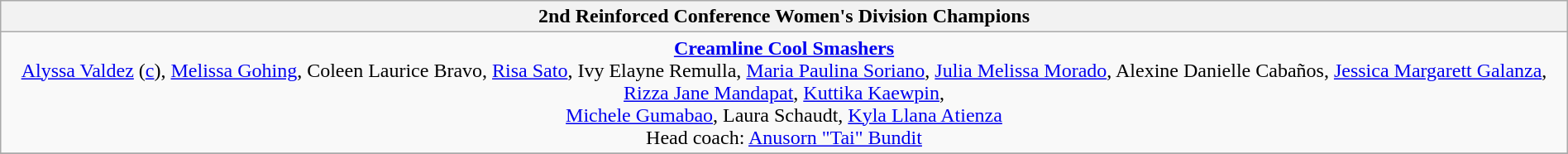<table class=wikitable style="text-align:center; margin:auto">
<tr>
<th>2nd Reinforced Conference Women's Division Champions</th>
</tr>
<tr>
<td><strong><a href='#'>Creamline Cool Smashers</a></strong><br> <a href='#'>Alyssa Valdez</a> (<a href='#'>c</a>), <a href='#'>Melissa Gohing</a>, Coleen Laurice Bravo, <a href='#'>Risa Sato</a>, Ivy Elayne Remulla, <a href='#'>Maria Paulina Soriano</a>, <a href='#'>Julia Melissa Morado</a>, Alexine Danielle Cabaños, <a href='#'>Jessica Margarett Galanza</a>, <a href='#'>Rizza Jane Mandapat</a>, <a href='#'>Kuttika Kaewpin</a>,<br><a href='#'>Michele Gumabao</a>, Laura Schaudt, <a href='#'>Kyla Llana Atienza</a><br>Head coach: <a href='#'>Anusorn "Tai" Bundit</a></td>
</tr>
<tr>
</tr>
</table>
